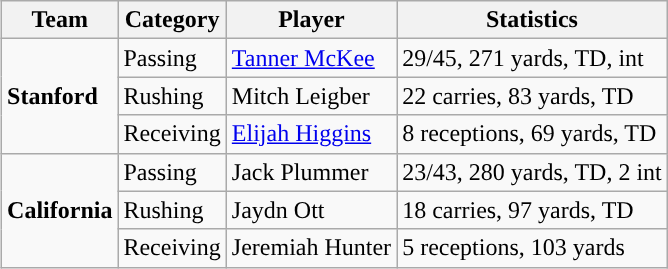<table class="wikitable" style="float: right;">
<tr>
<th>Team</th>
<th>Category</th>
<th>Player</th>
<th>Statistics</th>
</tr>
<tr>
<td rowspan=3><strong>Stanford</strong></td>
<td>Passing</td>
<td><a href='#'>Tanner McKee</a></td>
<td>29/45, 271 yards, TD, int</td>
</tr>
<tr>
<td>Rushing</td>
<td>Mitch Leigber</td>
<td>22 carries, 83 yards, TD</td>
</tr>
<tr>
<td>Receiving</td>
<td><a href='#'>Elijah Higgins</a></td>
<td>8 receptions, 69 yards, TD</td>
</tr>
<tr>
<td rowspan=3><strong>California</strong></td>
<td>Passing</td>
<td>Jack Plummer</td>
<td>23/43, 280 yards, TD, 2 int</td>
</tr>
<tr>
<td>Rushing</td>
<td>Jaydn Ott</td>
<td>18 carries, 97 yards, TD</td>
</tr>
<tr>
<td>Receiving</td>
<td>Jeremiah Hunter</td>
<td>5 receptions, 103 yards</td>
</tr>
</table>
